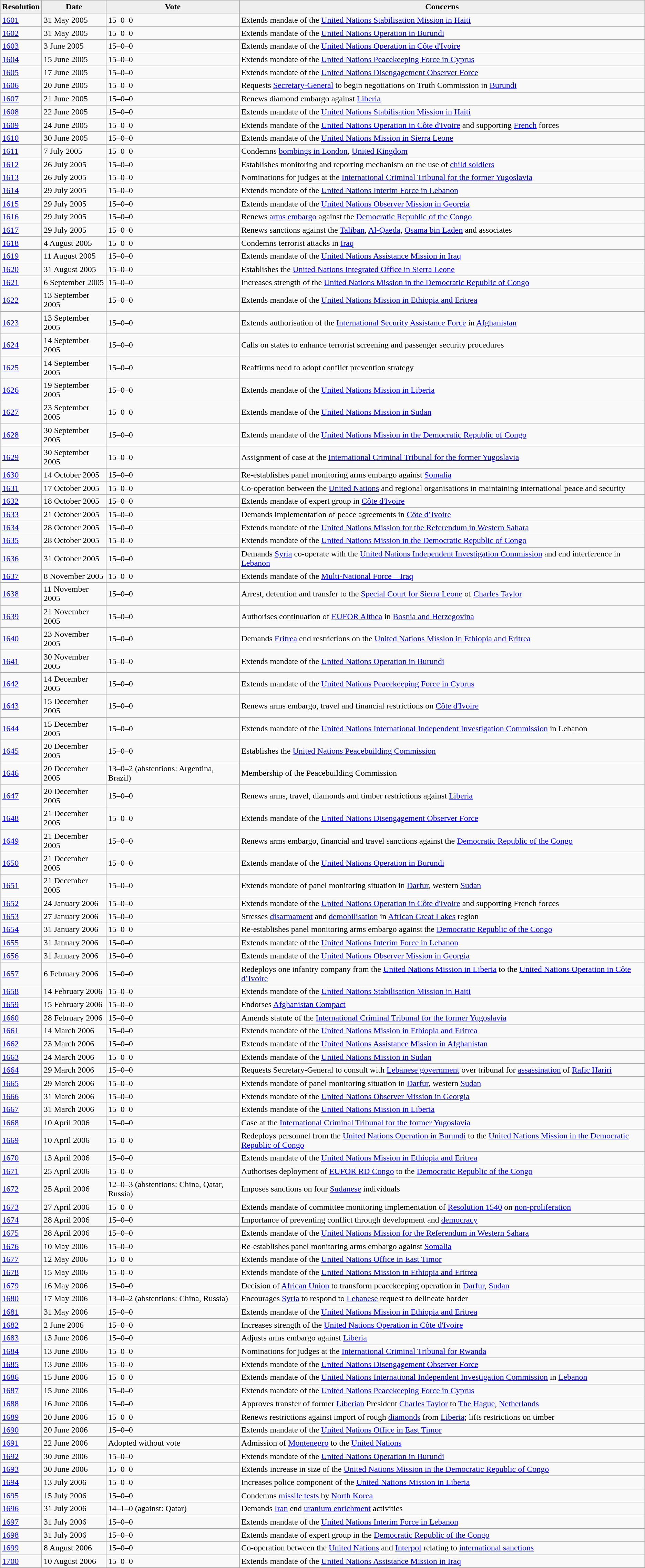<table class="wikitable sortable" align="center">
<tr>
<th style="background:#efefef;">Resolution</th>
<th style="background:#efefef;">Date</th>
<th style="background:#efefef;">Vote</th>
<th style="background:#efefef;">Concerns</th>
</tr>
<tr id="2005">
<td><a href='#'>1601</a></td>
<td>31 May 2005</td>
<td>15–0–0</td>
<td>Extends mandate of the <a href='#'>United Nations Stabilisation Mission in Haiti</a></td>
</tr>
<tr>
<td><a href='#'>1602</a></td>
<td>31 May 2005</td>
<td>15–0–0</td>
<td>Extends mandate of the <a href='#'>United Nations Operation in Burundi</a></td>
</tr>
<tr>
<td><a href='#'>1603</a></td>
<td>3 June 2005</td>
<td>15–0–0</td>
<td>Extends mandate of the <a href='#'>United Nations Operation in Côte d'Ivoire</a></td>
</tr>
<tr>
<td><a href='#'>1604</a></td>
<td>15 June 2005</td>
<td>15–0–0</td>
<td>Extends mandate of the <a href='#'>United Nations Peacekeeping Force in Cyprus</a></td>
</tr>
<tr>
<td><a href='#'>1605</a></td>
<td>17 June 2005</td>
<td>15–0–0</td>
<td>Extends mandate of the <a href='#'>United Nations Disengagement Observer Force</a></td>
</tr>
<tr>
<td><a href='#'>1606</a></td>
<td>20 June 2005</td>
<td>15–0–0</td>
<td>Requests <a href='#'>Secretary-General</a> to begin negotiations on Truth Commission in <a href='#'>Burundi</a></td>
</tr>
<tr>
<td><a href='#'>1607</a></td>
<td>21 June 2005</td>
<td>15–0–0</td>
<td>Renews diamond embargo against <a href='#'>Liberia</a></td>
</tr>
<tr>
<td><a href='#'>1608</a></td>
<td>22 June 2005</td>
<td>15–0–0</td>
<td>Extends mandate of the <a href='#'>United Nations Stabilisation Mission in Haiti</a></td>
</tr>
<tr>
<td><a href='#'>1609</a></td>
<td>24 June 2005</td>
<td>15–0–0</td>
<td>Extends mandate of the <a href='#'>United Nations Operation in Côte d'Ivoire</a> and supporting <a href='#'>French</a> forces</td>
</tr>
<tr>
<td><a href='#'>1610</a></td>
<td>30 June 2005</td>
<td>15–0–0</td>
<td>Extends mandate of the <a href='#'>United Nations Mission in Sierra Leone</a></td>
</tr>
<tr>
<td><a href='#'>1611</a></td>
<td>7 July 2005</td>
<td>15–0–0</td>
<td>Condemns <a href='#'>bombings in London</a>, <a href='#'>United Kingdom</a></td>
</tr>
<tr>
<td><a href='#'>1612</a></td>
<td>26 July 2005</td>
<td>15–0–0</td>
<td>Establishes monitoring and reporting mechanism on the use of <a href='#'>child soldiers</a></td>
</tr>
<tr>
<td><a href='#'>1613</a></td>
<td>26 July 2005</td>
<td>15–0–0</td>
<td>Nominations for judges at the <a href='#'>International Criminal Tribunal for the former Yugoslavia</a></td>
</tr>
<tr>
<td><a href='#'>1614</a></td>
<td>29 July 2005</td>
<td>15–0–0</td>
<td>Extends mandate of the <a href='#'>United Nations Interim Force in Lebanon</a></td>
</tr>
<tr>
<td><a href='#'>1615</a></td>
<td>29 July 2005</td>
<td>15–0–0</td>
<td>Extends mandate of the <a href='#'>United Nations Observer Mission in Georgia</a></td>
</tr>
<tr>
<td><a href='#'>1616</a></td>
<td>29 July 2005</td>
<td>15–0–0</td>
<td>Renews <a href='#'>arms embargo</a> against the <a href='#'>Democratic Republic of the Congo</a></td>
</tr>
<tr>
<td><a href='#'>1617</a></td>
<td>29 July 2005</td>
<td>15–0–0</td>
<td>Renews sanctions against the <a href='#'>Taliban</a>, <a href='#'>Al-Qaeda</a>, <a href='#'>Osama bin Laden</a> and associates</td>
</tr>
<tr>
<td><a href='#'>1618</a></td>
<td>4 August 2005</td>
<td>15–0–0</td>
<td>Condemns terrorist attacks in <a href='#'>Iraq</a></td>
</tr>
<tr>
<td><a href='#'>1619</a></td>
<td>11 August 2005</td>
<td>15–0–0</td>
<td>Extends mandate of the <a href='#'>United Nations Assistance Mission in Iraq</a></td>
</tr>
<tr>
<td><a href='#'>1620</a></td>
<td>31 August 2005</td>
<td>15–0–0</td>
<td>Establishes the <a href='#'>United Nations Integrated Office in Sierra Leone</a></td>
</tr>
<tr>
<td><a href='#'>1621</a></td>
<td>6 September 2005</td>
<td>15–0–0</td>
<td>Increases strength of the <a href='#'>United Nations Mission in the Democratic Republic of Congo</a></td>
</tr>
<tr>
<td><a href='#'>1622</a></td>
<td>13 September 2005</td>
<td>15–0–0</td>
<td>Extends mandate of the <a href='#'>United Nations Mission in Ethiopia and Eritrea</a></td>
</tr>
<tr>
<td><a href='#'>1623</a></td>
<td>13 September 2005</td>
<td>15–0–0</td>
<td>Extends authorisation of the <a href='#'>International Security Assistance Force</a> in <a href='#'>Afghanistan</a></td>
</tr>
<tr>
<td><a href='#'>1624</a></td>
<td>14 September 2005</td>
<td>15–0–0</td>
<td>Calls on states to enhance terrorist screening and passenger security procedures</td>
</tr>
<tr>
<td><a href='#'>1625</a></td>
<td>14 September 2005</td>
<td>15–0–0</td>
<td>Reaffirms need to adopt conflict prevention strategy</td>
</tr>
<tr>
<td><a href='#'>1626</a></td>
<td>19 September 2005</td>
<td>15–0–0</td>
<td>Extends mandate of the <a href='#'>United Nations Mission in Liberia</a></td>
</tr>
<tr>
<td><a href='#'>1627</a></td>
<td>23 September 2005</td>
<td>15–0–0</td>
<td>Extends mandate of the <a href='#'>United Nations Mission in Sudan</a></td>
</tr>
<tr>
<td><a href='#'>1628</a></td>
<td>30 September 2005</td>
<td>15–0–0</td>
<td>Extends mandate of the <a href='#'>United Nations Mission in the Democratic Republic of Congo</a></td>
</tr>
<tr>
<td><a href='#'>1629</a></td>
<td>30 September 2005</td>
<td>15–0–0</td>
<td>Assignment of case at the <a href='#'>International Criminal Tribunal for the former Yugoslavia</a></td>
</tr>
<tr>
<td><a href='#'>1630</a></td>
<td>14 October 2005</td>
<td>15–0–0</td>
<td>Re-establishes panel monitoring arms embargo against <a href='#'>Somalia</a></td>
</tr>
<tr>
<td><a href='#'>1631</a></td>
<td>17 October 2005</td>
<td>15–0–0</td>
<td>Co-operation between the <a href='#'>United Nations</a> and regional organisations in maintaining international peace and security</td>
</tr>
<tr>
<td><a href='#'>1632</a></td>
<td>18 October 2005</td>
<td>15–0–0</td>
<td>Extends mandate of expert group in <a href='#'>Côte d'Ivoire</a></td>
</tr>
<tr>
<td><a href='#'>1633</a></td>
<td>21 October 2005</td>
<td>15–0–0</td>
<td>Demands implementation of peace agreements in <a href='#'>Côte d’Ivoire</a></td>
</tr>
<tr>
<td><a href='#'>1634</a></td>
<td>28 October 2005</td>
<td>15–0–0</td>
<td>Extends mandate of the <a href='#'>United Nations Mission for the Referendum in Western Sahara</a></td>
</tr>
<tr>
<td><a href='#'>1635</a></td>
<td>28 October 2005</td>
<td>15–0–0</td>
<td>Extends mandate of the <a href='#'>United Nations Mission in the Democratic Republic of Congo</a></td>
</tr>
<tr>
<td><a href='#'>1636</a></td>
<td>31 October 2005</td>
<td>15–0–0</td>
<td>Demands <a href='#'>Syria</a> co-operate with the <a href='#'>United Nations Independent Investigation Commission</a> and end interference in <a href='#'>Lebanon</a></td>
</tr>
<tr>
<td><a href='#'>1637</a></td>
<td>8 November 2005</td>
<td>15–0–0</td>
<td>Extends mandate of the <a href='#'>Multi-National Force – Iraq</a></td>
</tr>
<tr>
<td><a href='#'>1638</a></td>
<td>11 November 2005</td>
<td>15–0–0</td>
<td>Arrest, detention and transfer to the <a href='#'>Special Court for Sierra Leone</a> of <a href='#'>Charles Taylor</a></td>
</tr>
<tr>
<td><a href='#'>1639</a></td>
<td>21 November 2005</td>
<td>15–0–0</td>
<td>Authorises continuation of <a href='#'>EUFOR Althea</a> in <a href='#'>Bosnia and Herzegovina</a></td>
</tr>
<tr>
<td><a href='#'>1640</a></td>
<td>23 November 2005</td>
<td>15–0–0</td>
<td>Demands <a href='#'>Eritrea</a> end restrictions on the <a href='#'>United Nations Mission in Ethiopia and Eritrea</a></td>
</tr>
<tr>
<td><a href='#'>1641</a></td>
<td>30 November 2005</td>
<td>15–0–0</td>
<td>Extends mandate of the <a href='#'>United Nations Operation in Burundi</a></td>
</tr>
<tr>
<td><a href='#'>1642</a></td>
<td>14 December 2005</td>
<td>15–0–0</td>
<td>Extends mandate of the <a href='#'>United Nations Peacekeeping Force in Cyprus</a></td>
</tr>
<tr>
<td><a href='#'>1643</a></td>
<td>15 December 2005</td>
<td>15–0–0</td>
<td>Renews arms embargo, travel and financial restrictions on <a href='#'>Côte d'Ivoire</a></td>
</tr>
<tr>
<td><a href='#'>1644</a></td>
<td>15 December 2005</td>
<td>15–0–0</td>
<td>Extends mandate of the <a href='#'>United Nations International Independent Investigation Commission</a> in Lebanon</td>
</tr>
<tr>
<td><a href='#'>1645</a></td>
<td>20 December 2005</td>
<td>15–0–0</td>
<td>Establishes the <a href='#'>United Nations Peacebuilding Commission</a></td>
</tr>
<tr>
<td><a href='#'>1646</a></td>
<td>20 December 2005</td>
<td>13–0–2 (abstentions: Argentina, Brazil)</td>
<td>Membership of the Peacebuilding Commission</td>
</tr>
<tr>
<td><a href='#'>1647</a></td>
<td>20 December 2005</td>
<td>15–0–0</td>
<td>Renews arms, travel, diamonds and timber restrictions against <a href='#'>Liberia</a></td>
</tr>
<tr>
<td><a href='#'>1648</a></td>
<td>21 December 2005</td>
<td>15–0–0</td>
<td>Extends mandate of the <a href='#'>United Nations Disengagement Observer Force</a></td>
</tr>
<tr>
<td><a href='#'>1649</a></td>
<td>21 December 2005</td>
<td>15–0–0</td>
<td>Renews arms embargo, financial and travel sanctions against the <a href='#'>Democratic Republic of the Congo</a></td>
</tr>
<tr>
<td><a href='#'>1650</a></td>
<td>21 December 2005</td>
<td>15–0–0</td>
<td>Extends mandate of the <a href='#'>United Nations Operation in Burundi</a></td>
</tr>
<tr>
<td><a href='#'>1651</a></td>
<td>21 December 2005</td>
<td>15–0–0</td>
<td>Extends mandate of panel monitoring situation in <a href='#'>Darfur</a>, western <a href='#'>Sudan</a></td>
</tr>
<tr id="2006">
<td><a href='#'>1652</a></td>
<td>24 January 2006</td>
<td>15–0–0</td>
<td>Extends mandate of the <a href='#'>United Nations Operation in Côte d'Ivoire</a> and supporting French forces</td>
</tr>
<tr>
<td><a href='#'>1653</a></td>
<td>27 January 2006</td>
<td>15–0–0</td>
<td>Stresses <a href='#'>disarmament</a> and <a href='#'>demobilisation</a> in <a href='#'>African Great Lakes</a> region</td>
</tr>
<tr>
<td><a href='#'>1654</a></td>
<td>31 January 2006</td>
<td>15–0–0</td>
<td>Re-establishes panel monitoring arms embargo against the <a href='#'>Democratic Republic of the Congo</a></td>
</tr>
<tr>
<td><a href='#'>1655</a></td>
<td>31 January 2006</td>
<td>15–0–0</td>
<td>Extends mandate of the <a href='#'>United Nations Interim Force in Lebanon</a></td>
</tr>
<tr>
<td><a href='#'>1656</a></td>
<td>31 January 2006</td>
<td>15–0–0</td>
<td>Extends mandate of the <a href='#'>United Nations Observer Mission in Georgia</a></td>
</tr>
<tr>
<td><a href='#'>1657</a></td>
<td>6 February 2006</td>
<td>15–0–0</td>
<td>Redeploys one infantry company from the <a href='#'>United Nations Mission in Liberia</a> to the <a href='#'>United Nations Operation in Côte d’Ivoire</a></td>
</tr>
<tr>
<td><a href='#'>1658</a></td>
<td>14 February 2006</td>
<td>15–0–0</td>
<td>Extends mandate of the <a href='#'>United Nations Stabilisation Mission in Haiti</a></td>
</tr>
<tr>
<td><a href='#'>1659</a></td>
<td>15 February 2006</td>
<td>15–0–0</td>
<td>Endorses <a href='#'>Afghanistan Compact</a></td>
</tr>
<tr>
<td><a href='#'>1660</a></td>
<td>28 February 2006</td>
<td>15–0–0</td>
<td>Amends statute of the <a href='#'>International Criminal Tribunal for the former Yugoslavia</a></td>
</tr>
<tr>
<td><a href='#'>1661</a></td>
<td>14 March 2006</td>
<td>15–0–0</td>
<td>Extends mandate of the <a href='#'>United Nations Mission in Ethiopia and Eritrea</a></td>
</tr>
<tr>
<td><a href='#'>1662</a></td>
<td>23 March 2006</td>
<td>15–0–0</td>
<td>Extends mandate of the <a href='#'>United Nations Assistance Mission in Afghanistan</a></td>
</tr>
<tr>
<td><a href='#'>1663</a></td>
<td>24 March 2006</td>
<td>15–0–0</td>
<td>Extends mandate of the <a href='#'>United Nations Mission in Sudan</a></td>
</tr>
<tr>
<td><a href='#'>1664</a></td>
<td>29 March 2006</td>
<td>15–0–0</td>
<td>Requests Secretary-General to consult with <a href='#'>Lebanese government</a> over tribunal for <a href='#'>assassination</a> of <a href='#'>Rafic Hariri</a></td>
</tr>
<tr>
<td><a href='#'>1665</a></td>
<td>29 March 2006</td>
<td>15–0–0</td>
<td>Extends mandate of panel monitoring situation in <a href='#'>Darfur</a>, western <a href='#'>Sudan</a></td>
</tr>
<tr>
<td><a href='#'>1666</a></td>
<td>31 March 2006</td>
<td>15–0–0</td>
<td>Extends mandate of the <a href='#'>United Nations Observer Mission in Georgia</a></td>
</tr>
<tr>
<td><a href='#'>1667</a></td>
<td>31 March 2006</td>
<td>15–0–0</td>
<td>Extends mandate of the <a href='#'>United Nations Mission in Liberia</a></td>
</tr>
<tr>
<td><a href='#'>1668</a></td>
<td>10 April 2006</td>
<td>15–0–0</td>
<td>Case at the <a href='#'>International Criminal Tribunal for the former Yugoslavia</a></td>
</tr>
<tr>
<td><a href='#'>1669</a></td>
<td>10 April 2006</td>
<td>15–0–0</td>
<td>Redeploys personnel from the <a href='#'>United Nations Operation in Burundi</a> to the <a href='#'>United Nations Mission in the Democratic Republic of Congo</a></td>
</tr>
<tr>
<td><a href='#'>1670</a></td>
<td>13 April 2006</td>
<td>15–0–0</td>
<td>Extends mandate of the <a href='#'>United Nations Mission in Ethiopia and Eritrea</a></td>
</tr>
<tr>
<td><a href='#'>1671</a></td>
<td>25 April 2006</td>
<td>15–0–0</td>
<td>Authorises deployment of <a href='#'>EUFOR RD Congo</a> to the <a href='#'>Democratic Republic of the Congo</a></td>
</tr>
<tr>
<td><a href='#'>1672</a></td>
<td>25 April 2006</td>
<td>12–0–3 (abstentions: China, Qatar, Russia)</td>
<td>Imposes sanctions on four <a href='#'>Sudanese</a> individuals</td>
</tr>
<tr>
<td><a href='#'>1673</a></td>
<td>27 April 2006</td>
<td>15–0–0</td>
<td>Extends mandate of committee monitoring implementation of <a href='#'>Resolution 1540</a> on <a href='#'>non-proliferation</a></td>
</tr>
<tr>
<td><a href='#'>1674</a></td>
<td>28 April 2006</td>
<td>15–0–0</td>
<td>Importance of preventing conflict through development and <a href='#'>democracy</a></td>
</tr>
<tr>
<td><a href='#'>1675</a></td>
<td>28 April 2006</td>
<td>15–0–0</td>
<td>Extends mandate of the <a href='#'>United Nations Mission for the Referendum in Western Sahara</a></td>
</tr>
<tr>
<td><a href='#'>1676</a></td>
<td>10 May 2006</td>
<td>15–0–0</td>
<td>Re-establishes panel monitoring arms embargo against <a href='#'>Somalia</a></td>
</tr>
<tr>
<td><a href='#'>1677</a></td>
<td>12 May 2006</td>
<td>15–0–0</td>
<td>Extends mandate of the <a href='#'>United Nations Office in East Timor</a></td>
</tr>
<tr>
<td><a href='#'>1678</a></td>
<td>15 May 2006</td>
<td>15–0–0</td>
<td>Extends mandate of the <a href='#'>United Nations Mission in Ethiopia and Eritrea</a></td>
</tr>
<tr>
<td><a href='#'>1679</a></td>
<td>16 May 2006</td>
<td>15–0–0</td>
<td>Decision of <a href='#'>African Union</a> to transform peacekeeping operation in <a href='#'>Darfur</a>, <a href='#'>Sudan</a></td>
</tr>
<tr>
<td><a href='#'>1680</a></td>
<td>17 May 2006</td>
<td>13–0–2 (abstentions: China, Russia)</td>
<td>Encourages <a href='#'>Syria</a> to respond to <a href='#'>Lebanese</a> request to delineate border</td>
</tr>
<tr>
<td><a href='#'>1681</a></td>
<td>31 May 2006</td>
<td>15–0–0</td>
<td>Extends mandate of the <a href='#'>United Nations Mission in Ethiopia and Eritrea</a></td>
</tr>
<tr>
<td><a href='#'>1682</a></td>
<td>2 June 2006</td>
<td>15–0–0</td>
<td>Increases strength of the <a href='#'>United Nations Operation in Côte d'Ivoire</a></td>
</tr>
<tr>
<td><a href='#'>1683</a></td>
<td>13 June 2006</td>
<td>15–0–0</td>
<td>Adjusts arms embargo against <a href='#'>Liberia</a></td>
</tr>
<tr>
<td><a href='#'>1684</a></td>
<td>13 June 2006</td>
<td>15–0–0</td>
<td>Nominations for judges at the <a href='#'>International Criminal Tribunal for Rwanda</a></td>
</tr>
<tr>
<td><a href='#'>1685</a></td>
<td>13 June 2006</td>
<td>15–0–0</td>
<td>Extends mandate of the <a href='#'>United Nations Disengagement Observer Force</a></td>
</tr>
<tr>
<td><a href='#'>1686</a></td>
<td>15 June 2006</td>
<td>15–0–0</td>
<td>Extends mandate of the <a href='#'>United Nations International Independent Investigation Commission</a> in <a href='#'>Lebanon</a></td>
</tr>
<tr>
<td><a href='#'>1687</a></td>
<td>15 June 2006</td>
<td>15–0–0</td>
<td>Extends mandate of the <a href='#'>United Nations Peacekeeping Force in Cyprus</a></td>
</tr>
<tr>
<td><a href='#'>1688</a></td>
<td>16 June 2006</td>
<td>15–0–0</td>
<td>Approves transfer of former <a href='#'>Liberian</a> President <a href='#'>Charles Taylor</a> to <a href='#'>The Hague</a>, <a href='#'>Netherlands</a></td>
</tr>
<tr>
<td><a href='#'>1689</a></td>
<td>20 June 2006</td>
<td>15–0–0</td>
<td>Renews restrictions against import of rough <a href='#'>diamonds</a> from <a href='#'>Liberia</a>; lifts restrictions on timber</td>
</tr>
<tr>
<td><a href='#'>1690</a></td>
<td>20 June 2006</td>
<td>15–0–0</td>
<td>Extends mandate of the <a href='#'>United Nations Office in East Timor</a></td>
</tr>
<tr>
<td><a href='#'>1691</a></td>
<td>22 June 2006</td>
<td>Adopted without vote</td>
<td>Admission of <a href='#'>Montenegro</a> to the <a href='#'>United Nations</a></td>
</tr>
<tr>
<td><a href='#'>1692</a></td>
<td>30 June 2006</td>
<td>15–0–0</td>
<td>Extends mandate of the <a href='#'>United Nations Operation in Burundi</a></td>
</tr>
<tr>
<td><a href='#'>1693</a></td>
<td>30 June 2006</td>
<td>15–0–0</td>
<td>Extends increase in size of the <a href='#'>United Nations Mission in the Democratic Republic of Congo</a></td>
</tr>
<tr>
<td><a href='#'>1694</a></td>
<td>13 July 2006</td>
<td>15–0–0</td>
<td>Increases police component of the <a href='#'>United Nations Mission in Liberia</a></td>
</tr>
<tr>
<td><a href='#'>1695</a></td>
<td>15 July 2006</td>
<td>15–0–0</td>
<td>Condemns <a href='#'>missile tests</a> by <a href='#'>North Korea</a></td>
</tr>
<tr>
<td><a href='#'>1696</a></td>
<td>31 July 2006</td>
<td>14–1–0 (against: Qatar)</td>
<td>Demands <a href='#'>Iran</a> end <a href='#'>uranium enrichment</a> activities</td>
</tr>
<tr>
<td><a href='#'>1697</a></td>
<td>31 July 2006</td>
<td>15–0–0</td>
<td>Extends mandate of the <a href='#'>United Nations Interim Force in Lebanon</a></td>
</tr>
<tr>
<td><a href='#'>1698</a></td>
<td>31 July 2006</td>
<td>15–0–0</td>
<td>Extends mandate of expert group in the <a href='#'>Democratic Republic of the Congo</a></td>
</tr>
<tr>
<td><a href='#'>1699</a></td>
<td>8 August 2006</td>
<td>15–0–0</td>
<td>Co-operation between the <a href='#'>United Nations</a> and <a href='#'>Interpol</a> relating to <a href='#'>international sanctions</a></td>
</tr>
<tr>
<td><a href='#'>1700</a></td>
<td>10 August 2006</td>
<td>15–0–0</td>
<td>Extends mandate of the <a href='#'>United Nations Assistance Mission in Iraq</a></td>
</tr>
<tr>
</tr>
</table>
